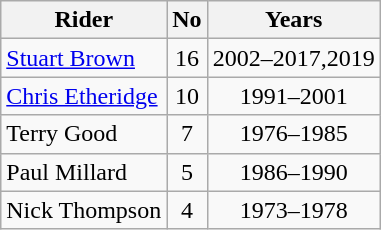<table class="wikitable">
<tr>
<th>Rider</th>
<th>No</th>
<th>Years</th>
</tr>
<tr align="center">
<td align="left"><a href='#'>Stuart Brown</a></td>
<td>16</td>
<td>2002–2017,2019</td>
</tr>
<tr align="center">
<td align="left"><a href='#'>Chris Etheridge</a></td>
<td>10</td>
<td>1991–2001</td>
</tr>
<tr align="center">
<td align="left">Terry Good</td>
<td>7</td>
<td>1976–1985</td>
</tr>
<tr align="center">
<td align="left">Paul Millard</td>
<td>5</td>
<td>1986–1990</td>
</tr>
<tr align="center">
<td align="left">Nick Thompson</td>
<td>4</td>
<td>1973–1978</td>
</tr>
</table>
